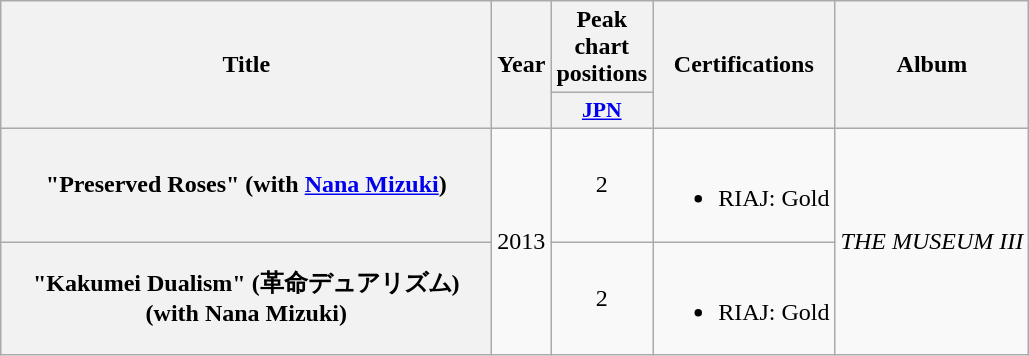<table class="wikitable plainrowheaders" style="text-align:center;">
<tr>
<th rowspan="2" style="width:20em;">Title</th>
<th rowspan="2">Year</th>
<th colspan="1">Peak chart positions</th>
<th rowspan="2">Certifications</th>
<th rowspan="2">Album</th>
</tr>
<tr>
<th scope="col" style="width:2.5em;font-size:90%;"><a href='#'>JPN</a><br></th>
</tr>
<tr>
<th scope="row">"Preserved Roses" (with <a href='#'>Nana Mizuki</a>)</th>
<td rowspan="2">2013</td>
<td>2</td>
<td><br><ul><li>RIAJ: Gold</li></ul></td>
<td rowspan="2"><em>THE MUSEUM III</em></td>
</tr>
<tr>
<th scope="row">"Kakumei Dualism" (革命デュアリズム) (with Nana Mizuki)</th>
<td>2</td>
<td><br><ul><li>RIAJ: Gold</li></ul></td>
</tr>
</table>
